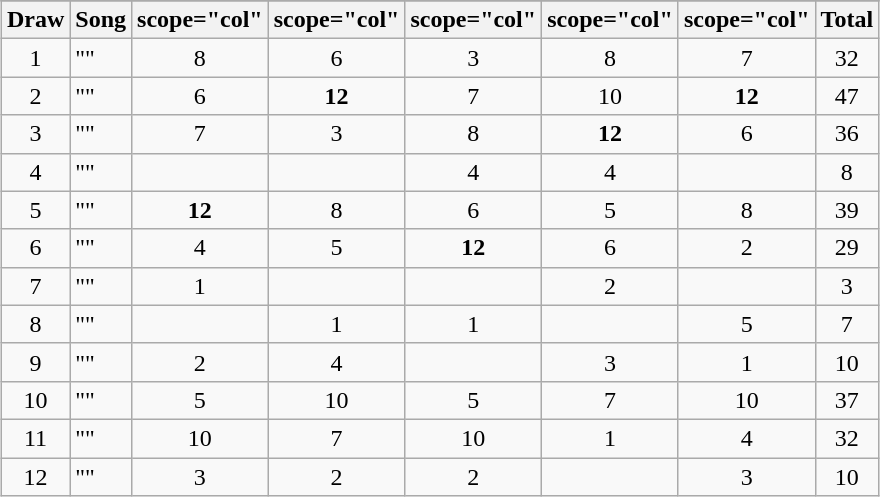<table class="wikitable collapsible" style="margin: 1em auto 1em auto; text-align:center;">
<tr>
</tr>
<tr>
<th>Draw</th>
<th>Song</th>
<th>scope="col" </th>
<th>scope="col" </th>
<th>scope="col" </th>
<th>scope="col" </th>
<th>scope="col" </th>
<th>Total</th>
</tr>
<tr>
<td>1</td>
<td align="left">""</td>
<td>8</td>
<td>6</td>
<td>3</td>
<td>8</td>
<td>7</td>
<td>32</td>
</tr>
<tr>
<td>2</td>
<td align="left">""</td>
<td>6</td>
<td><strong>12</strong></td>
<td>7</td>
<td>10</td>
<td><strong>12</strong></td>
<td>47</td>
</tr>
<tr>
<td>3</td>
<td align="left">""</td>
<td>7</td>
<td>3</td>
<td>8</td>
<td><strong>12</strong></td>
<td>6</td>
<td>36</td>
</tr>
<tr>
<td>4</td>
<td align="left">""</td>
<td></td>
<td></td>
<td>4</td>
<td>4</td>
<td></td>
<td>8</td>
</tr>
<tr>
<td>5</td>
<td align="left">""</td>
<td><strong>12</strong></td>
<td>8</td>
<td>6</td>
<td>5</td>
<td>8</td>
<td>39</td>
</tr>
<tr>
<td>6</td>
<td align="left">""</td>
<td>4</td>
<td>5</td>
<td><strong>12</strong></td>
<td>6</td>
<td>2</td>
<td>29</td>
</tr>
<tr>
<td>7</td>
<td align="left">""</td>
<td>1</td>
<td></td>
<td></td>
<td>2</td>
<td></td>
<td>3</td>
</tr>
<tr>
<td>8</td>
<td align="left">""</td>
<td></td>
<td>1</td>
<td>1</td>
<td></td>
<td>5</td>
<td>7</td>
</tr>
<tr>
<td>9</td>
<td align="left">""</td>
<td>2</td>
<td>4</td>
<td></td>
<td>3</td>
<td>1</td>
<td>10</td>
</tr>
<tr>
<td>10</td>
<td align="left">""</td>
<td>5</td>
<td>10</td>
<td>5</td>
<td>7</td>
<td>10</td>
<td>37</td>
</tr>
<tr>
<td>11</td>
<td align="left">""</td>
<td>10</td>
<td>7</td>
<td>10</td>
<td>1</td>
<td>4</td>
<td>32</td>
</tr>
<tr>
<td>12</td>
<td align="left">""</td>
<td>3</td>
<td>2</td>
<td>2</td>
<td></td>
<td>3</td>
<td>10</td>
</tr>
</table>
